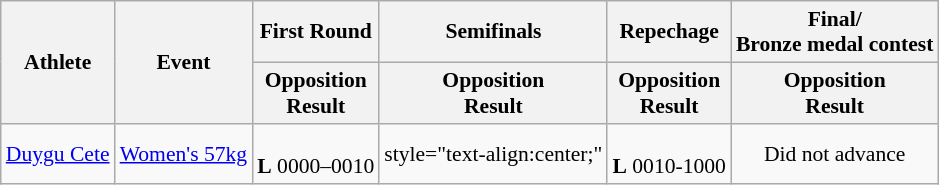<table class= wikitable style="font-size:90%">
<tr>
<th rowspan="2">Athlete</th>
<th rowspan="2">Event</th>
<th>First Round</th>
<th>Semifinals</th>
<th>Repechage</th>
<th>Final/<br>Bronze medal contest</th>
</tr>
<tr>
<th>Opposition<br>Result</th>
<th>Opposition<br>Result</th>
<th>Opposition<br>Result</th>
<th>Opposition<br>Result</th>
</tr>
<tr>
<td><a href='#'>Duygu Cete</a></td>
<td style="text-align:center;"><a href='#'>Women's 57kg</a></td>
<td style="text-align:center;"><br> <strong>L</strong> 0000–0010</td>
<td>style="text-align:center;" </td>
<td style="text-align:center;"><br> <strong>L</strong> 0010-1000</td>
<td style="text-align:center;">Did not advance</td>
</tr>
</table>
